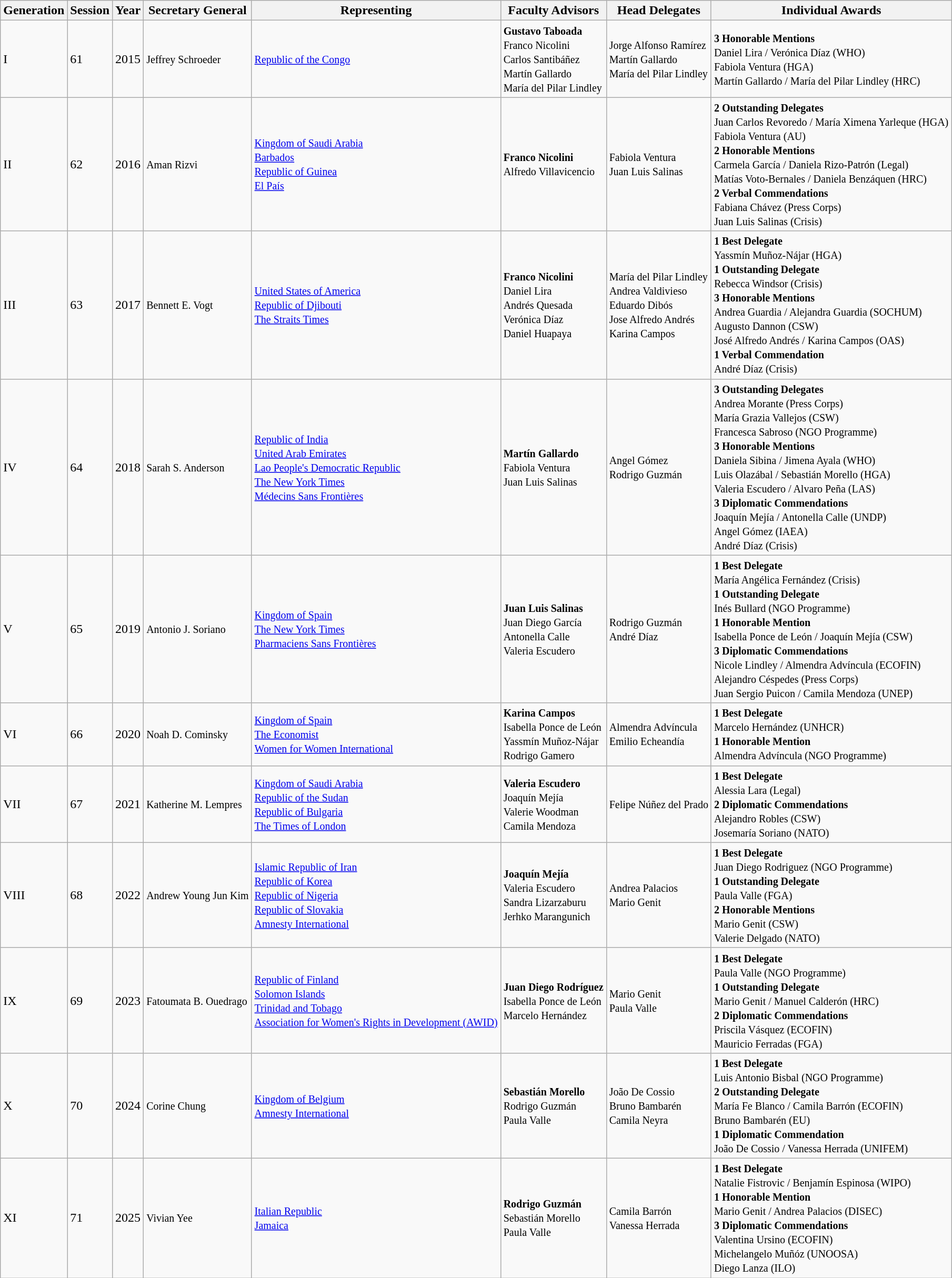<table class="wikitable">
<tr>
<th>Generation</th>
<th>Session</th>
<th>Year</th>
<th>Secretary General</th>
<th>Representing</th>
<th>Faculty Advisors</th>
<th>Head Delegates</th>
<th>Individual Awards</th>
</tr>
<tr>
<td>I</td>
<td>61</td>
<td>2015</td>
<td><small>Jeffrey Schroeder</small></td>
<td><small> <a href='#'>Republic of the Congo</a></small></td>
<td><small><strong>Gustavo Taboada</strong><br>Franco Nicolini<br>Carlos Santibáñez<br>Martín Gallardo<br>María del Pilar Lindley</small></td>
<td><small>Jorge Alfonso Ramírez<br>Martín Gallardo<br>María del Pilar Lindley</small></td>
<td><small><strong>3 Honorable Mentions</strong><br>Daniel Lira / Verónica Díaz (WHO)<br>Fabiola Ventura (HGA)<br>Martín Gallardo / María del Pilar Lindley (HRC)</small></td>
</tr>
<tr>
<td>II</td>
<td>62</td>
<td>2016</td>
<td><small>Aman Rizvi</small></td>
<td><small> <a href='#'>Kingdom of Saudi Arabia</a><br> <a href='#'>Barbados</a><br> <a href='#'>Republic of Guinea</a></small><br><small><a href='#'>El País</a></small></td>
<td><small><strong>Franco Nicolini</strong><br>Alfredo Villavicencio</small></td>
<td><small>Fabiola Ventura<br>Juan Luis Salinas</small></td>
<td><small><strong>2 Outstanding Delegates</strong><br>Juan Carlos Revoredo / María Ximena Yarleque (HGA)<br>Fabiola Ventura (AU)<br><strong>2 Honorable Mentions</strong><br>Carmela García / Daniela Rizo-Patrón (Legal)<br>Matías Voto-Bernales / Daniela Benzáquen (HRC)<br><strong>2 Verbal Commendations</strong><br>Fabiana Chávez (Press Corps)<br>Juan Luis Salinas (Crisis)</small></td>
</tr>
<tr>
<td>III</td>
<td>63</td>
<td>2017</td>
<td><small>Bennett E. Vogt</small></td>
<td><small> <a href='#'>United States of America</a><br> <a href='#'>Republic of Djibouti</a><br>  <a href='#'>The Straits Times</a></small></td>
<td><small><strong>Franco Nicolini</strong><br>Daniel Lira<br>Andrés Quesada<br>Verónica Díaz<br>Daniel Huapaya</small></td>
<td><small>María del Pilar Lindley<br>Andrea Valdivieso<br>Eduardo Dibós<br>Jose Alfredo Andrés<br>Karina Campos</small></td>
<td><small><strong>1 Best Delegate</strong><br>Yassmín Muñoz-Nájar (HGA)<br><strong>1 Outstanding Delegate</strong><br>Rebecca Windsor (Crisis)<br><strong>3 Honorable Mentions</strong><br>Andrea Guardia / Alejandra Guardia (SOCHUM)<br>Augusto Dannon (CSW)<br>José Alfredo Andrés / Karina Campos (OAS)<br><strong>1 Verbal Commendation</strong><br>André Díaz (Crisis)</small></td>
</tr>
<tr>
<td>IV</td>
<td>64</td>
<td>2018</td>
<td><small>Sarah S. Anderson</small></td>
<td><small> <a href='#'>Republic of India</a><br> <a href='#'>United Arab Emirates</a><br> <a href='#'>Lao People's Democratic Republic</a><br> <a href='#'>The New York Times</a><br> <a href='#'>Médecins Sans Frontières</a></small></td>
<td><small><strong>Martín Gallardo</strong><br>Fabiola Ventura<br>Juan Luis Salinas</small></td>
<td><small>Angel Gómez<br>Rodrigo Guzmán</small></td>
<td><small><strong>3 Outstanding Delegates</strong><br>Andrea Morante (Press Corps)<br>María Grazia Vallejos (CSW)<br>Francesca Sabroso (NGO Programme)<br><strong>3 Honorable Mentions</strong><br>Daniela Sibina / Jimena Ayala (WHO)<br>Luis Olazábal / Sebastián Morello (HGA)<br>Valeria Escudero / Alvaro Peña (LAS)<br><strong>3 Diplomatic Commendations</strong><br>Joaquín Mejía / Antonella Calle (UNDP)<br>Angel Gómez (IAEA)<br>André Díaz (Crisis)</small></td>
</tr>
<tr>
<td>V</td>
<td>65</td>
<td>2019</td>
<td><small>Antonio J. Soriano</small></td>
<td><small> <a href='#'>Kingdom of Spain</a><br> <a href='#'>The New York Times</a><br> <a href='#'>Pharmaciens Sans Frontières</a></small></td>
<td><small><strong>Juan Luis Salinas</strong><br>Juan Diego García<br>Antonella Calle<br>Valeria Escudero</small></td>
<td><small>Rodrigo Guzmán<br>André Díaz</small></td>
<td><small><strong>1 Best Delegate</strong><br>María Angélica Fernández (Crisis)<br><strong>1 Outstanding Delegate</strong><br>Inés Bullard (NGO Programme)<br><strong>1 Honorable Mention</strong><br>Isabella Ponce de León / Joaquín Mejía (CSW)<br><strong>3 Diplomatic Commendations</strong><br>Nicole Lindley / Almendra Advíncula (ECOFIN)<br>Alejandro Céspedes (Press Corps)<br>Juan Sergio Puicon / Camila Mendoza (UNEP)</small></td>
</tr>
<tr>
<td>VI</td>
<td>66</td>
<td>2020</td>
<td><small>Noah D. Cominsky</small></td>
<td><small> <a href='#'>Kingdom of Spain</a><br> <a href='#'>The Economist</a><br><a href='#'>Women for Women International</a></small></td>
<td><small><strong>Karina Campos</strong><br>Isabella Ponce de León<br>Yassmín Muñoz-Nájar<br>Rodrigo Gamero</small></td>
<td><small>Almendra Advíncula<br>Emilio Echeandía</small></td>
<td><small><strong>1 Best Delegate</strong><br>Marcelo Hernández (UNHCR)<br><strong>1 Honorable Mention</strong><br>Almendra Advíncula (NGO Programme)</small></td>
</tr>
<tr>
<td>VII</td>
<td>67</td>
<td>2021</td>
<td><small>Katherine M. Lempres</small></td>
<td><small> <a href='#'>Kingdom of Saudi Arabia</a><br> <a href='#'>Republic of the Sudan</a><br> <a href='#'>Republic of Bulgaria</a><br><a href='#'>The Times of London</a></small></td>
<td><small><strong>Valeria Escudero</strong><br>Joaquín Mejía<br>Valerie Woodman<br>Camila Mendoza</small></td>
<td><small>Felipe Núñez del Prado</small></td>
<td><small><strong>1 Best Delegate</strong><br>Alessia Lara (Legal)<br><strong>2 Diplomatic Commendations</strong><br>Alejandro Robles (CSW)<br>Josemaría Soriano (NATO)</small></td>
</tr>
<tr>
<td>VIII</td>
<td>68</td>
<td>2022</td>
<td><small>Andrew Young Jun Kim</small></td>
<td><small> <a href='#'>Islamic Republic of Iran</a><br> <a href='#'>Republic of Korea</a><br> <a href='#'>Republic of Nigeria</a><br> <a href='#'>Republic of Slovakia</a><br><a href='#'>Amnesty International</a></small></td>
<td><small><strong>Joaquín Mejía</strong><br>Valeria Escudero<br>Sandra Lizarzaburu<br>Jerhko Marangunich</small></td>
<td><small>Andrea Palacios<br>Mario Genit</small></td>
<td><small><strong>1 Best Delegate</strong><br>Juan Diego Rodriguez (NGO Programme)<br><strong>1 Outstanding Delegate</strong><br>Paula Valle (FGA)<br><strong>2 Honorable Mentions</strong><br>Mario Genit (CSW)<br>Valerie Delgado (NATO)</small></td>
</tr>
<tr>
<td>IX</td>
<td>69</td>
<td>2023</td>
<td><small>Fatoumata B. Ouedrago</small></td>
<td><small> <a href='#'>Republic of Finland</a><br> <a href='#'>Solomon Islands</a><br> <a href='#'>Trinidad and Tobago</a><br><a href='#'>Association for Women's Rights in Development (AWID)</a></small></td>
<td><small><strong>Juan Diego Rodríguez</strong><br>Isabella Ponce de León<br>Marcelo Hernández</small></td>
<td><small>Mario Genit<br>Paula Valle</small></td>
<td><small><strong>1 Best Delegate</strong><br>Paula Valle (NGO Programme)<br><strong>1 Outstanding Delegate</strong><br>Mario Genit / Manuel Calderón (HRC)<br><strong>2 Diplomatic Commendations</strong><br>Priscila Vásquez (ECOFIN)<br>Mauricio Ferradas (FGA)</small></td>
</tr>
<tr>
<td>X</td>
<td>70</td>
<td>2024</td>
<td><small>Corine Chung</small></td>
<td><small> <a href='#'>Kingdom of Belgium</a><br><a href='#'>Amnesty International</a></small></td>
<td><small><strong>Sebastián Morello</strong><br>Rodrigo Guzmán<br>Paula Valle</small></td>
<td><small>João De Cossio<br>Bruno Bambarén<br>Camila Neyra</small></td>
<td><small><strong>1 Best Delegate</strong><br>Luis Antonio Bisbal (NGO Programme)<br><strong>2 Outstanding Delegate</strong><br>María Fe Blanco / Camila Barrón (ECOFIN)<br>Bruno Bambarén (EU)<br><strong>1 Diplomatic Commendation</strong><br>João De Cossio / Vanessa Herrada (UNIFEM)</small></td>
</tr>
<tr>
<td>XI</td>
<td>71</td>
<td>2025</td>
<td><small>Vivian Yee</small></td>
<td><small> <a href='#'>Italian Republic</a><br> <a href='#'>Jamaica</a></small></td>
<td><small><strong>Rodrigo Guzmán</strong><br>Sebastián Morello<br>Paula Valle</small></td>
<td><small>Camila Barrón<br>Vanessa Herrada</small></td>
<td><small><strong>1 Best Delegate</strong><br>Natalie Fistrovic / Benjamín Espinosa (WIPO)<br><strong>1 Honorable Mention</strong><br>Mario Genit / Andrea Palacios (DISEC)<br><strong>3 Diplomatic Commendations</strong><br>Valentina Ursino (ECOFIN)<br>Michelangelo Muñóz (UNOOSA)<br>Diego Lanza (ILO)</small></td>
</tr>
</table>
